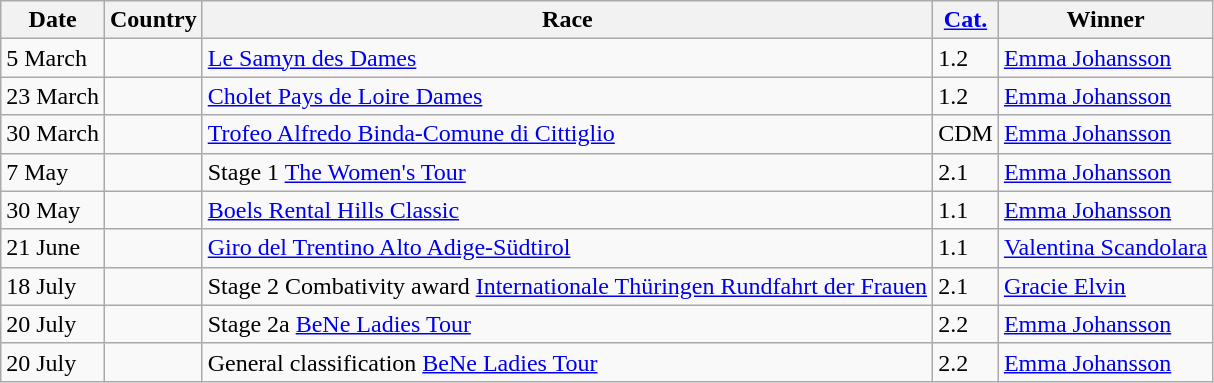<table class="wikitable sortable">
<tr>
<th>Date</th>
<th>Country</th>
<th>Race</th>
<th><a href='#'>Cat.</a></th>
<th>Winner</th>
</tr>
<tr>
<td>5 March</td>
<td></td>
<td><a href='#'>Le Samyn des Dames</a></td>
<td>1.2</td>
<td> <a href='#'>Emma Johansson</a></td>
</tr>
<tr>
<td>23 March</td>
<td></td>
<td><a href='#'>Cholet Pays de Loire Dames</a></td>
<td>1.2</td>
<td> <a href='#'>Emma Johansson</a></td>
</tr>
<tr>
<td>30 March</td>
<td></td>
<td><a href='#'>Trofeo Alfredo Binda-Comune di Cittiglio</a></td>
<td>CDM</td>
<td> <a href='#'>Emma Johansson</a></td>
</tr>
<tr>
<td>7 May</td>
<td></td>
<td>Stage 1 <a href='#'>The Women's Tour</a></td>
<td>2.1</td>
<td> <a href='#'>Emma Johansson</a></td>
</tr>
<tr>
<td>30 May</td>
<td></td>
<td><a href='#'>Boels Rental Hills Classic</a></td>
<td>1.1</td>
<td> <a href='#'>Emma Johansson</a></td>
</tr>
<tr>
<td>21 June</td>
<td></td>
<td><a href='#'>Giro del Trentino Alto Adige-Südtirol</a></td>
<td>1.1</td>
<td> <a href='#'>Valentina Scandolara</a></td>
</tr>
<tr>
<td>18 July</td>
<td></td>
<td>Stage 2 Combativity award <a href='#'>Internationale Thüringen Rundfahrt der Frauen</a></td>
<td>2.1</td>
<td> <a href='#'>Gracie Elvin</a></td>
</tr>
<tr>
<td>20 July</td>
<td><br></td>
<td>Stage 2a <a href='#'>BeNe Ladies Tour</a></td>
<td>2.2</td>
<td> <a href='#'>Emma Johansson</a></td>
</tr>
<tr>
<td>20 July</td>
<td><br></td>
<td>General classification <a href='#'>BeNe Ladies Tour</a></td>
<td>2.2</td>
<td> <a href='#'>Emma Johansson</a></td>
</tr>
</table>
